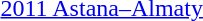<table>
<tr>
<td><a href='#'>2011 Astana–Almaty</a></td>
<td></td>
<td></td>
<td></td>
</tr>
</table>
